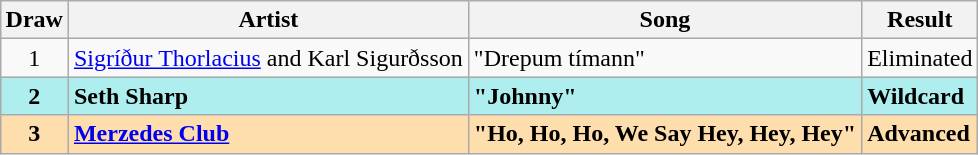<table class="sortable wikitable" style="margin: 1em auto 1em auto; text-align:center">
<tr>
<th>Draw</th>
<th>Artist</th>
<th>Song</th>
<th>Result</th>
</tr>
<tr>
<td>1</td>
<td align="left"><a href='#'>Sigríður Thorlacius</a> and Karl Sigurðsson</td>
<td align="left">"Drepum tímann"</td>
<td align="left">Eliminated</td>
</tr>
<tr style="font-weight:bold; background:paleturquoise;">
<td>2</td>
<td align="left">Seth Sharp</td>
<td align="left">"Johnny"</td>
<td align="left">Wildcard</td>
</tr>
<tr style="font-weight:bold; background:navajowhite;">
<td>3</td>
<td align="left"><a href='#'>Merzedes Club</a></td>
<td align="left">"Ho, Ho, Ho, We Say Hey, Hey, Hey"</td>
<td align="left">Advanced</td>
</tr>
</table>
